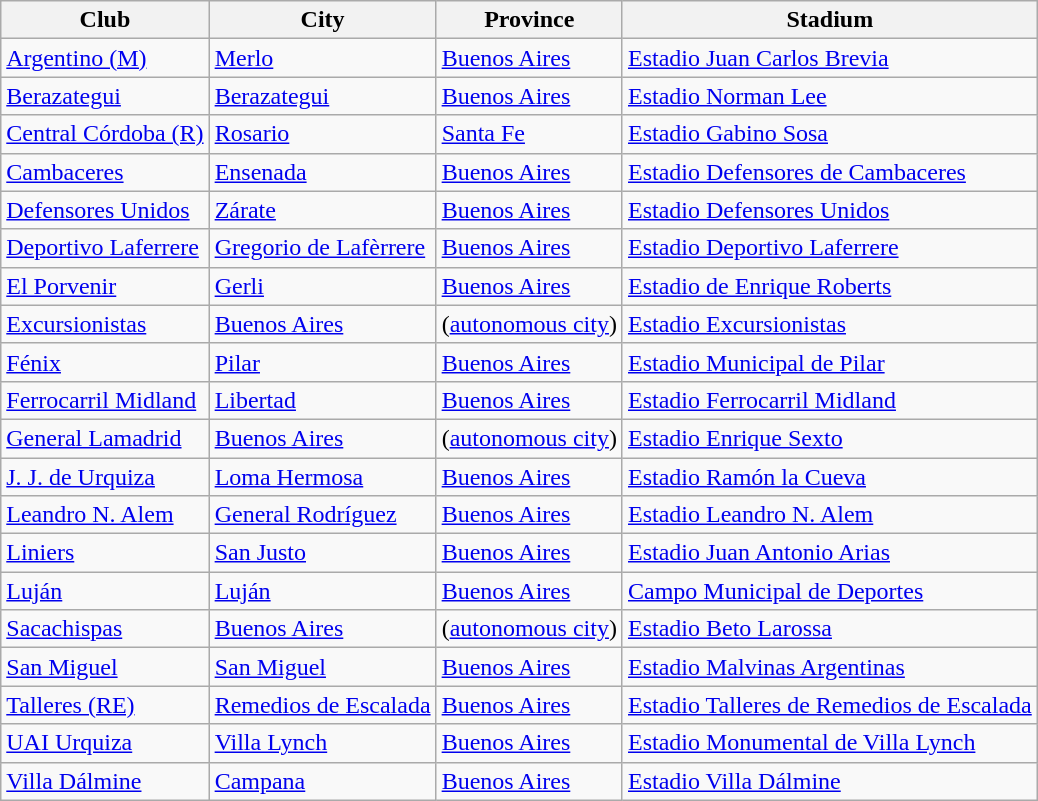<table class="wikitable sortable">
<tr>
<th>Club</th>
<th>City</th>
<th>Province</th>
<th>Stadium</th>
</tr>
<tr>
<td><a href='#'>Argentino (M)</a></td>
<td><a href='#'>Merlo</a></td>
<td><a href='#'>Buenos Aires</a></td>
<td><a href='#'>Estadio Juan Carlos Brevia</a></td>
</tr>
<tr>
<td><a href='#'>Berazategui</a></td>
<td><a href='#'>Berazategui</a></td>
<td><a href='#'>Buenos Aires</a></td>
<td><a href='#'>Estadio Norman Lee</a></td>
</tr>
<tr>
<td><a href='#'>Central Córdoba (R)</a></td>
<td><a href='#'>Rosario</a></td>
<td><a href='#'>Santa Fe</a></td>
<td><a href='#'>Estadio Gabino Sosa</a></td>
</tr>
<tr>
<td><a href='#'>Cambaceres</a></td>
<td><a href='#'>Ensenada</a></td>
<td><a href='#'>Buenos Aires</a></td>
<td><a href='#'>Estadio Defensores de Cambaceres</a></td>
</tr>
<tr>
<td><a href='#'>Defensores Unidos</a></td>
<td><a href='#'>Zárate</a></td>
<td><a href='#'>Buenos Aires</a></td>
<td><a href='#'>Estadio Defensores Unidos</a></td>
</tr>
<tr>
<td><a href='#'>Deportivo Laferrere</a></td>
<td><a href='#'>Gregorio de Lafèrrere</a></td>
<td><a href='#'>Buenos Aires</a></td>
<td><a href='#'>Estadio Deportivo Laferrere</a></td>
</tr>
<tr>
<td><a href='#'>El Porvenir</a></td>
<td><a href='#'>Gerli</a></td>
<td><a href='#'>Buenos Aires</a></td>
<td><a href='#'>Estadio de Enrique Roberts</a></td>
</tr>
<tr>
<td><a href='#'>Excursionistas</a></td>
<td><a href='#'>Buenos Aires</a></td>
<td>(<a href='#'>autonomous city</a>)</td>
<td><a href='#'>Estadio Excursionistas</a></td>
</tr>
<tr>
<td><a href='#'>Fénix</a></td>
<td><a href='#'>Pilar</a></td>
<td><a href='#'>Buenos Aires</a></td>
<td><a href='#'>Estadio Municipal de Pilar</a></td>
</tr>
<tr>
<td><a href='#'>Ferrocarril Midland</a></td>
<td><a href='#'>Libertad</a></td>
<td><a href='#'>Buenos Aires</a></td>
<td><a href='#'>Estadio Ferrocarril Midland</a></td>
</tr>
<tr>
<td><a href='#'>General Lamadrid</a></td>
<td><a href='#'>Buenos Aires</a></td>
<td>(<a href='#'>autonomous city</a>)</td>
<td><a href='#'>Estadio Enrique Sexto</a></td>
</tr>
<tr>
<td><a href='#'>J. J. de Urquiza</a></td>
<td><a href='#'>Loma Hermosa</a></td>
<td><a href='#'>Buenos Aires</a></td>
<td><a href='#'>Estadio Ramón la Cueva</a></td>
</tr>
<tr>
<td><a href='#'>Leandro N. Alem</a></td>
<td><a href='#'>General Rodríguez</a></td>
<td><a href='#'>Buenos Aires</a></td>
<td><a href='#'>Estadio Leandro N. Alem</a></td>
</tr>
<tr>
<td><a href='#'>Liniers</a></td>
<td><a href='#'>San Justo</a></td>
<td><a href='#'>Buenos Aires</a></td>
<td><a href='#'>Estadio Juan Antonio Arias</a></td>
</tr>
<tr>
<td><a href='#'>Luján</a></td>
<td><a href='#'>Luján</a></td>
<td><a href='#'>Buenos Aires</a></td>
<td><a href='#'>Campo Municipal de Deportes</a></td>
</tr>
<tr>
<td><a href='#'>Sacachispas</a></td>
<td><a href='#'>Buenos Aires</a></td>
<td>(<a href='#'>autonomous city</a>)</td>
<td><a href='#'>Estadio Beto Larossa</a></td>
</tr>
<tr>
<td><a href='#'>San Miguel</a></td>
<td><a href='#'>San Miguel</a></td>
<td><a href='#'>Buenos Aires</a></td>
<td><a href='#'>Estadio Malvinas Argentinas</a></td>
</tr>
<tr>
<td><a href='#'>Talleres (RE)</a></td>
<td><a href='#'>Remedios de Escalada</a></td>
<td><a href='#'>Buenos Aires</a></td>
<td><a href='#'>Estadio Talleres de Remedios de Escalada</a></td>
</tr>
<tr>
<td><a href='#'>UAI Urquiza</a></td>
<td><a href='#'>Villa Lynch</a></td>
<td><a href='#'>Buenos Aires</a></td>
<td><a href='#'>Estadio Monumental de Villa Lynch</a></td>
</tr>
<tr>
<td><a href='#'>Villa Dálmine</a></td>
<td><a href='#'>Campana</a></td>
<td><a href='#'>Buenos Aires</a></td>
<td><a href='#'>Estadio Villa Dálmine</a></td>
</tr>
</table>
